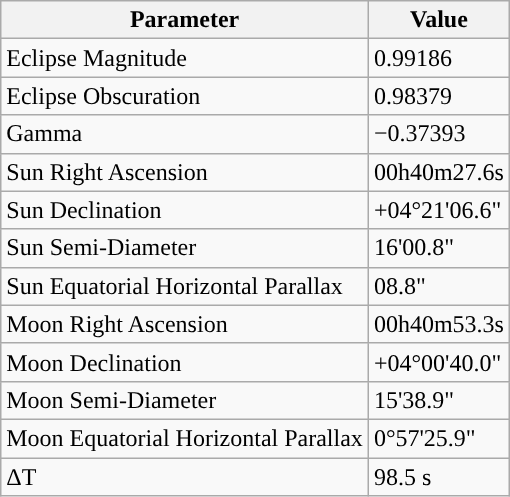<table class="wikitable">
<tr>
<th>Parameter</th>
<th>Value</th>
</tr>
<tr>
<td>Eclipse Magnitude</td>
<td>0.99186</td>
</tr>
<tr>
<td>Eclipse Obscuration</td>
<td>0.98379</td>
</tr>
<tr>
<td>Gamma</td>
<td>−0.37393</td>
</tr>
<tr>
<td>Sun Right Ascension</td>
<td>00h40m27.6s</td>
</tr>
<tr>
<td>Sun Declination</td>
<td>+04°21'06.6"</td>
</tr>
<tr>
<td>Sun Semi-Diameter</td>
<td>16'00.8"</td>
</tr>
<tr>
<td>Sun Equatorial Horizontal Parallax</td>
<td>08.8"</td>
</tr>
<tr>
<td>Moon Right Ascension</td>
<td>00h40m53.3s</td>
</tr>
<tr>
<td>Moon Declination</td>
<td>+04°00'40.0"</td>
</tr>
<tr>
<td>Moon Semi-Diameter</td>
<td>15'38.9"</td>
</tr>
<tr>
<td>Moon Equatorial Horizontal Parallax</td>
<td>0°57'25.9"</td>
</tr>
<tr>
<td>ΔT</td>
<td>98.5 s</td>
</tr>
</table>
